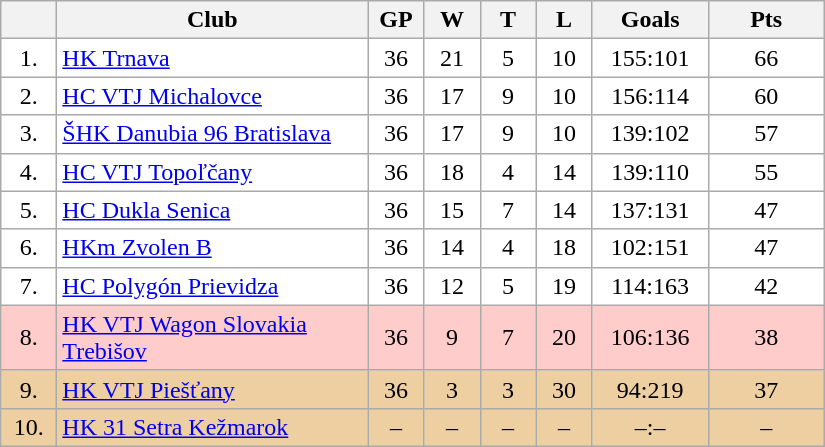<table class="wikitable">
<tr>
<th width="30"></th>
<th width="200">Club</th>
<th width="30">GP</th>
<th width="30">W</th>
<th width="30">T</th>
<th width="30">L</th>
<th width="70">Goals</th>
<th width="70">Pts</th>
</tr>
<tr bgcolor="#FFFFFF" align="center">
<td>1.</td>
<td align="left"><a href='#'>HK Trnava</a></td>
<td>36</td>
<td>21</td>
<td>5</td>
<td>10</td>
<td>155:101</td>
<td>66</td>
</tr>
<tr bgcolor="#FFFFFF" align="center">
<td>2.</td>
<td align="left"><a href='#'>HC VTJ Michalovce</a></td>
<td>36</td>
<td>17</td>
<td>9</td>
<td>10</td>
<td>156:114</td>
<td>60</td>
</tr>
<tr bgcolor="#FFFFFF" align="center">
<td>3.</td>
<td align="left"><a href='#'>ŠHK Danubia 96 Bratislava</a></td>
<td>36</td>
<td>17</td>
<td>9</td>
<td>10</td>
<td>139:102</td>
<td>57</td>
</tr>
<tr bgcolor="#FFFFFF" align="center">
<td>4.</td>
<td align="left"><a href='#'>HC VTJ Topoľčany</a></td>
<td>36</td>
<td>18</td>
<td>4</td>
<td>14</td>
<td>139:110</td>
<td>55</td>
</tr>
<tr bgcolor="#FFFFFF" align="center">
<td>5.</td>
<td align="left"><a href='#'>HC Dukla Senica</a></td>
<td>36</td>
<td>15</td>
<td>7</td>
<td>14</td>
<td>137:131</td>
<td>47</td>
</tr>
<tr bgcolor="#FFFFFF" align="center">
<td>6.</td>
<td align="left"><a href='#'>HKm Zvolen B</a></td>
<td>36</td>
<td>14</td>
<td>4</td>
<td>18</td>
<td>102:151</td>
<td>47</td>
</tr>
<tr bgcolor="#FFFFFF" align="center">
<td>7.</td>
<td align="left"><a href='#'>HC Polygón Prievidza</a></td>
<td>36</td>
<td>12</td>
<td>5</td>
<td>19</td>
<td>114:163</td>
<td>42</td>
</tr>
<tr bgcolor="#FFCCCC" align="center">
<td>8.</td>
<td align="left"><a href='#'>HK VTJ Wagon Slovakia Trebišov</a></td>
<td>36</td>
<td>9</td>
<td>7</td>
<td>20</td>
<td>106:136</td>
<td>38</td>
</tr>
<tr bgcolor="#EECFA1" align="center">
<td>9.</td>
<td align="left"><a href='#'>HK VTJ Piešťany</a></td>
<td>36</td>
<td>3</td>
<td>3</td>
<td>30</td>
<td>94:219</td>
<td>37</td>
</tr>
<tr bgcolor="#EECFA1" align="center">
<td>10.</td>
<td align="left"><a href='#'>HK 31 Setra Kežmarok</a></td>
<td>–</td>
<td>–</td>
<td>–</td>
<td>–</td>
<td>–:–</td>
<td>–</td>
</tr>
</table>
